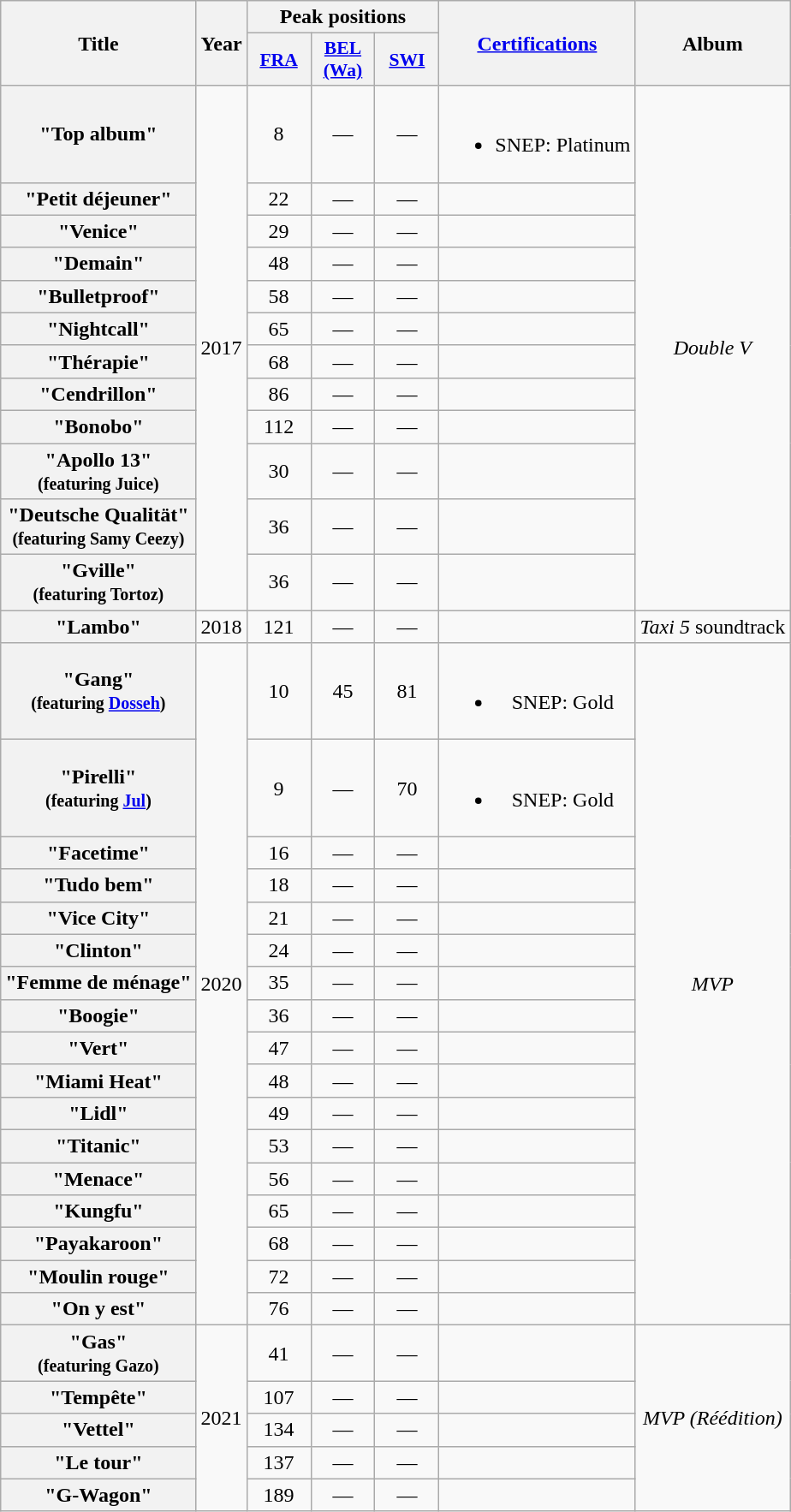<table class="wikitable plainrowheaders" style="text-align:center">
<tr>
<th scope="col" rowspan="2">Title</th>
<th scope="col" rowspan="2">Year</th>
<th scope="col" colspan="3">Peak positions</th>
<th scope="col" rowspan="2"><a href='#'>Certifications</a></th>
<th scope="col" rowspan="2">Album</th>
</tr>
<tr>
<th scope="col" style="width:3em;font-size:90%;"><a href='#'>FRA</a><br></th>
<th scope="col" style="width:3em;font-size:90%;"><a href='#'>BEL <br>(Wa)</a><br></th>
<th scope="col" style="width:3em;font-size:90%;"><a href='#'>SWI</a><br></th>
</tr>
<tr>
<th scope="row">"Top album"</th>
<td rowspan=12>2017</td>
<td>8</td>
<td>—</td>
<td>—</td>
<td><br><ul><li>SNEP: Platinum</li></ul></td>
<td rowspan=12><em>Double V</em></td>
</tr>
<tr>
<th scope="row">"Petit déjeuner"</th>
<td>22</td>
<td>—</td>
<td>—</td>
<td></td>
</tr>
<tr>
<th scope="row">"Venice"</th>
<td>29</td>
<td>—</td>
<td>—</td>
<td></td>
</tr>
<tr>
<th scope="row">"Demain"</th>
<td>48</td>
<td>—</td>
<td>—</td>
<td></td>
</tr>
<tr>
<th scope="row">"Bulletproof"</th>
<td>58</td>
<td>—</td>
<td>—</td>
<td></td>
</tr>
<tr>
<th scope="row">"Nightcall"</th>
<td>65</td>
<td>—</td>
<td>—</td>
<td></td>
</tr>
<tr>
<th scope="row">"Thérapie"</th>
<td>68</td>
<td>—</td>
<td>—</td>
<td></td>
</tr>
<tr>
<th scope="row">"Cendrillon"</th>
<td>86</td>
<td>—</td>
<td>—</td>
<td></td>
</tr>
<tr>
<th scope="row">"Bonobo"</th>
<td>112</td>
<td>—</td>
<td>—</td>
<td></td>
</tr>
<tr>
<th scope="row">"Apollo 13"<br><small>(featuring Juice)</small></th>
<td>30</td>
<td>—</td>
<td>—</td>
<td></td>
</tr>
<tr>
<th scope="row">"Deutsche Qualität"<br><small>(featuring Samy Ceezy)</small></th>
<td>36</td>
<td>—</td>
<td>—</td>
<td></td>
</tr>
<tr>
<th scope="row">"Gville"<br><small>(featuring Tortoz)</small></th>
<td>36</td>
<td>—</td>
<td>—</td>
<td></td>
</tr>
<tr>
<th scope="row">"Lambo"<br></th>
<td>2018</td>
<td>121</td>
<td>—</td>
<td>—</td>
<td></td>
<td><em>Taxi 5</em> soundtrack</td>
</tr>
<tr>
<th scope="row">"Gang"<br><small>(featuring <a href='#'>Dosseh</a>)</small></th>
<td rowspan=17>2020</td>
<td>10</td>
<td>45</td>
<td>81</td>
<td><br><ul><li>SNEP: Gold</li></ul></td>
<td rowspan="17"><em>MVP</em></td>
</tr>
<tr>
<th scope="row">"Pirelli"<br><small>(featuring <a href='#'>Jul</a>)</small></th>
<td>9</td>
<td>—</td>
<td>70</td>
<td><br><ul><li>SNEP: Gold</li></ul></td>
</tr>
<tr>
<th scope="row">"Facetime"</th>
<td>16</td>
<td>—</td>
<td>—</td>
<td></td>
</tr>
<tr>
<th scope="row">"Tudo bem"</th>
<td>18</td>
<td>—</td>
<td>—</td>
<td></td>
</tr>
<tr>
<th scope="row">"Vice City"</th>
<td>21</td>
<td>—</td>
<td>—</td>
<td></td>
</tr>
<tr>
<th scope="row">"Clinton"</th>
<td>24</td>
<td>—</td>
<td>—</td>
<td></td>
</tr>
<tr>
<th scope="row">"Femme de ménage"</th>
<td>35</td>
<td>—</td>
<td>—</td>
<td></td>
</tr>
<tr>
<th scope="row">"Boogie"</th>
<td>36</td>
<td>—</td>
<td>—</td>
<td></td>
</tr>
<tr>
<th scope="row">"Vert"</th>
<td>47</td>
<td>—</td>
<td>—</td>
<td></td>
</tr>
<tr>
<th scope="row">"Miami Heat"</th>
<td>48</td>
<td>—</td>
<td>—</td>
<td></td>
</tr>
<tr>
<th scope="row">"Lidl"</th>
<td>49</td>
<td>—</td>
<td>—</td>
<td></td>
</tr>
<tr>
<th scope="row">"Titanic"</th>
<td>53</td>
<td>—</td>
<td>—</td>
<td></td>
</tr>
<tr>
<th scope="row">"Menace"</th>
<td>56</td>
<td>—</td>
<td>—</td>
<td></td>
</tr>
<tr>
<th scope="row">"Kungfu"</th>
<td>65</td>
<td>—</td>
<td>—</td>
<td></td>
</tr>
<tr>
<th scope="row">"Payakaroon"</th>
<td>68</td>
<td>—</td>
<td>—</td>
<td></td>
</tr>
<tr>
<th scope="row">"Moulin rouge"</th>
<td>72</td>
<td>—</td>
<td>—</td>
<td></td>
</tr>
<tr>
<th scope="row">"On y est"</th>
<td>76</td>
<td>—</td>
<td>—</td>
<td></td>
</tr>
<tr>
<th scope="row">"Gas"<br><small>(featuring Gazo)</small></th>
<td rowspan="5">2021</td>
<td>41</td>
<td>—</td>
<td>—</td>
<td></td>
<td rowspan="5"><em>MVP (Réédition)</em></td>
</tr>
<tr>
<th scope="row">"Tempête"<br></th>
<td>107</td>
<td>—</td>
<td>—</td>
<td></td>
</tr>
<tr>
<th scope="row">"Vettel"</th>
<td>134</td>
<td>—</td>
<td>—</td>
<td></td>
</tr>
<tr>
<th scope="row">"Le tour"<br></th>
<td>137</td>
<td>—</td>
<td>—</td>
<td></td>
</tr>
<tr>
<th scope="row">"G-Wagon"</th>
<td>189</td>
<td>—</td>
<td>—</td>
<td></td>
</tr>
</table>
